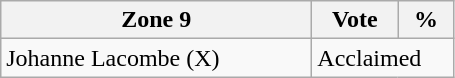<table class="wikitable">
<tr>
<th width="200px">Zone 9</th>
<th width="50px">Vote</th>
<th width="30px">%</th>
</tr>
<tr>
<td>Johanne Lacombe (X)</td>
<td colspan="2">Acclaimed</td>
</tr>
</table>
